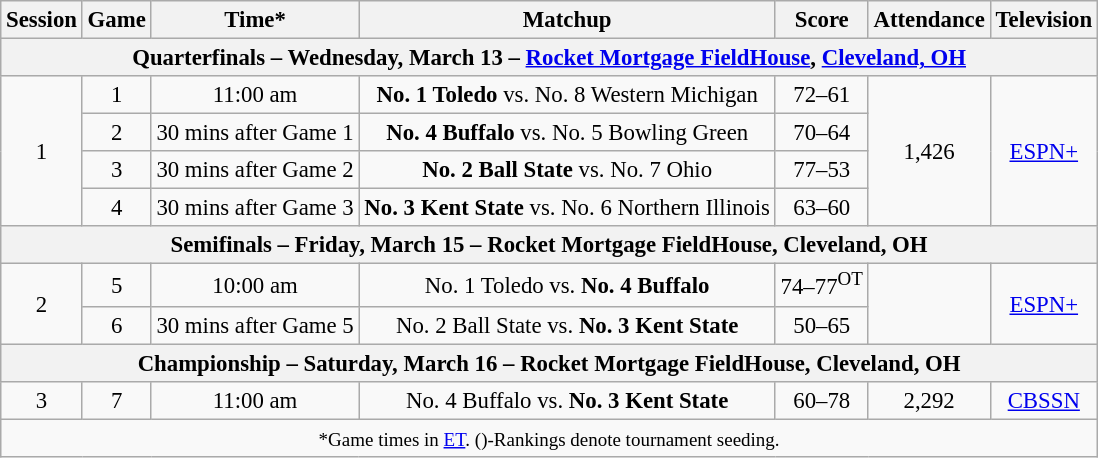<table class="wikitable" style="font-size:95%;text-align:center">
<tr>
<th>Session</th>
<th>Game</th>
<th>Time*</th>
<th>Matchup</th>
<th>Score</th>
<th>Attendance</th>
<th>Television</th>
</tr>
<tr>
<th colspan="8">Quarterfinals – Wednesday, March 13 – <a href='#'>Rocket Mortgage FieldHouse</a>, <a href='#'>Cleveland, OH</a></th>
</tr>
<tr>
<td rowspan=4>1</td>
<td>1</td>
<td>11:00 am</td>
<td><strong>No. 1 Toledo</strong> vs. No. 8 Western Michigan</td>
<td>72–61</td>
<td rowspan=4>1,426</td>
<td rowspan=4><a href='#'>ESPN+</a></td>
</tr>
<tr>
<td>2</td>
<td>30 mins after Game 1</td>
<td><strong>No. 4 Buffalo</strong> vs. No. 5 Bowling Green</td>
<td>70–64</td>
</tr>
<tr>
<td>3</td>
<td>30 mins after Game 2</td>
<td><strong>No. 2 Ball State</strong> vs. No. 7 Ohio</td>
<td>77–53</td>
</tr>
<tr>
<td>4</td>
<td>30 mins after Game 3</td>
<td><strong>No. 3 Kent State</strong> vs. No. 6 Northern Illinois</td>
<td>63–60</td>
</tr>
<tr>
<th colspan="8">Semifinals – Friday, March 15 – Rocket Mortgage FieldHouse, Cleveland, OH</th>
</tr>
<tr>
<td rowspan=2>2</td>
<td>5</td>
<td>10:00 am</td>
<td>No. 1 Toledo vs. <strong>No. 4 Buffalo</strong></td>
<td>74–77<sup>OT</sup></td>
<td rowspan=2></td>
<td rowspan=2><a href='#'>ESPN+</a></td>
</tr>
<tr>
<td>6</td>
<td>30 mins after Game 5</td>
<td>No. 2 Ball State vs. <strong>No. 3 Kent State</strong></td>
<td>50–65</td>
</tr>
<tr>
<th colspan="8">Championship – Saturday, March 16 – Rocket Mortgage FieldHouse, Cleveland, OH</th>
</tr>
<tr>
<td>3</td>
<td>7</td>
<td>11:00 am</td>
<td>No. 4 Buffalo vs. <strong>No. 3 Kent State</strong></td>
<td>60–78</td>
<td>2,292</td>
<td><a href='#'>CBSSN</a></td>
</tr>
<tr>
<td colspan="7"><small>*Game times in <a href='#'>ET</a>. ()-Rankings denote tournament seeding.</small></td>
</tr>
</table>
